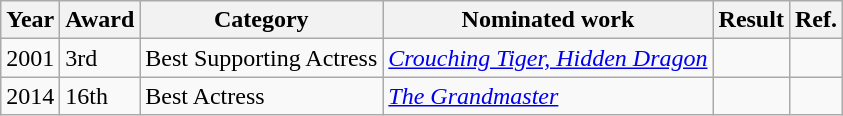<table class="wikitable">
<tr>
<th>Year</th>
<th>Award</th>
<th>Category</th>
<th>Nominated work</th>
<th>Result</th>
<th>Ref.</th>
</tr>
<tr>
<td>2001</td>
<td>3rd</td>
<td>Best Supporting Actress</td>
<td><em><a href='#'>Crouching Tiger, Hidden Dragon</a></em></td>
<td></td>
<td></td>
</tr>
<tr>
<td>2014</td>
<td>16th</td>
<td>Best Actress</td>
<td><em><a href='#'>The Grandmaster</a></em></td>
<td></td>
<td></td>
</tr>
</table>
